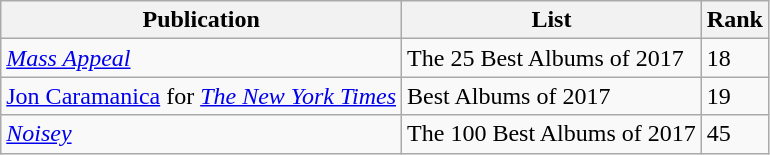<table class="wikitable sortable">
<tr>
<th>Publication</th>
<th>List</th>
<th>Rank</th>
</tr>
<tr>
<td><em><a href='#'>Mass Appeal</a></em></td>
<td>The 25 Best Albums of 2017</td>
<td>18</td>
</tr>
<tr>
<td><a href='#'>Jon Caramanica</a> for <em><a href='#'>The New York Times</a></em></td>
<td>Best Albums of 2017</td>
<td>19</td>
</tr>
<tr>
<td><em><a href='#'>Noisey</a></em></td>
<td>The 100 Best Albums of 2017</td>
<td>45</td>
</tr>
</table>
